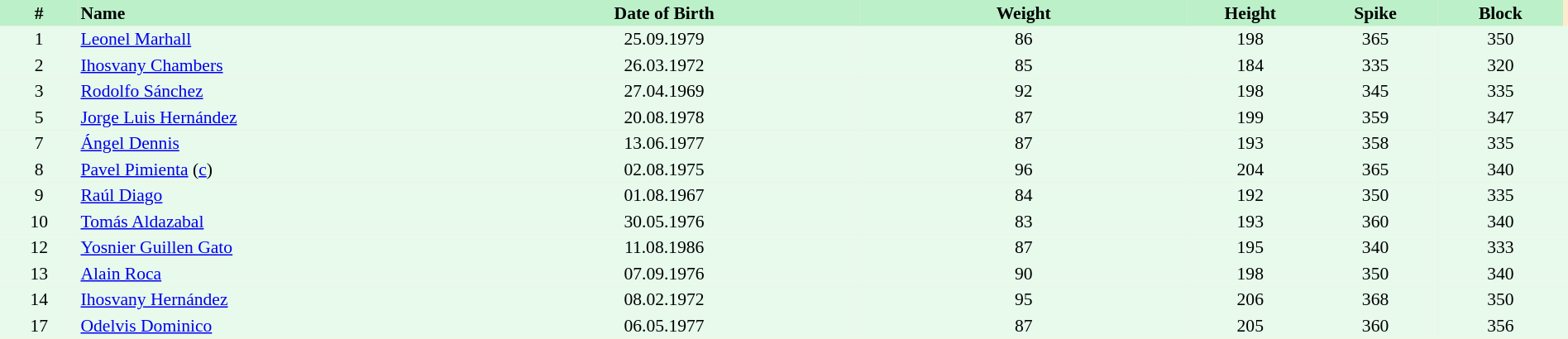<table border=0 cellpadding=2 cellspacing=0  |- bgcolor=#FFECCE style="text-align:center; font-size:90%;" width=100%>
<tr bgcolor=#BBF0C9>
<th width=5%>#</th>
<th width=25% align=left>Name</th>
<th width=25%>Date of Birth</th>
<th width=21%>Weight</th>
<th width=8%>Height</th>
<th width=8%>Spike</th>
<th width=8%>Block</th>
</tr>
<tr bgcolor=#E7FAEC>
<td>1</td>
<td align=left><a href='#'>Leonel Marhall</a></td>
<td>25.09.1979</td>
<td>86</td>
<td>198</td>
<td>365</td>
<td>350</td>
<td></td>
</tr>
<tr bgcolor=#E7FAEC>
<td>2</td>
<td align=left><a href='#'>Ihosvany Chambers</a></td>
<td>26.03.1972</td>
<td>85</td>
<td>184</td>
<td>335</td>
<td>320</td>
<td></td>
</tr>
<tr bgcolor=#E7FAEC>
<td>3</td>
<td align=left><a href='#'>Rodolfo Sánchez</a></td>
<td>27.04.1969</td>
<td>92</td>
<td>198</td>
<td>345</td>
<td>335</td>
<td></td>
</tr>
<tr bgcolor=#E7FAEC>
<td>5</td>
<td align=left><a href='#'>Jorge Luis Hernández</a></td>
<td>20.08.1978</td>
<td>87</td>
<td>199</td>
<td>359</td>
<td>347</td>
<td></td>
</tr>
<tr bgcolor=#E7FAEC>
<td>7</td>
<td align=left><a href='#'>Ángel Dennis</a></td>
<td>13.06.1977</td>
<td>87</td>
<td>193</td>
<td>358</td>
<td>335</td>
<td></td>
</tr>
<tr bgcolor=#E7FAEC>
<td>8</td>
<td align=left><a href='#'>Pavel Pimienta</a> (<a href='#'>c</a>)</td>
<td>02.08.1975</td>
<td>96</td>
<td>204</td>
<td>365</td>
<td>340</td>
<td></td>
</tr>
<tr bgcolor=#E7FAEC>
<td>9</td>
<td align=left><a href='#'>Raúl Diago</a></td>
<td>01.08.1967</td>
<td>84</td>
<td>192</td>
<td>350</td>
<td>335</td>
<td></td>
</tr>
<tr bgcolor=#E7FAEC>
<td>10</td>
<td align=left><a href='#'>Tomás Aldazabal</a></td>
<td>30.05.1976</td>
<td>83</td>
<td>193</td>
<td>360</td>
<td>340</td>
<td></td>
</tr>
<tr bgcolor=#E7FAEC>
<td>12</td>
<td align=left><a href='#'>Yosnier Guillen Gato</a></td>
<td>11.08.1986</td>
<td>87</td>
<td>195</td>
<td>340</td>
<td>333</td>
<td></td>
</tr>
<tr bgcolor=#E7FAEC>
<td>13</td>
<td align=left><a href='#'>Alain Roca</a></td>
<td>07.09.1976</td>
<td>90</td>
<td>198</td>
<td>350</td>
<td>340</td>
<td></td>
</tr>
<tr bgcolor=#E7FAEC>
<td>14</td>
<td align=left><a href='#'>Ihosvany Hernández</a></td>
<td>08.02.1972</td>
<td>95</td>
<td>206</td>
<td>368</td>
<td>350</td>
<td></td>
</tr>
<tr bgcolor=#E7FAEC>
<td>17</td>
<td align=left><a href='#'>Odelvis Dominico</a></td>
<td>06.05.1977</td>
<td>87</td>
<td>205</td>
<td>360</td>
<td>356</td>
<td></td>
</tr>
</table>
